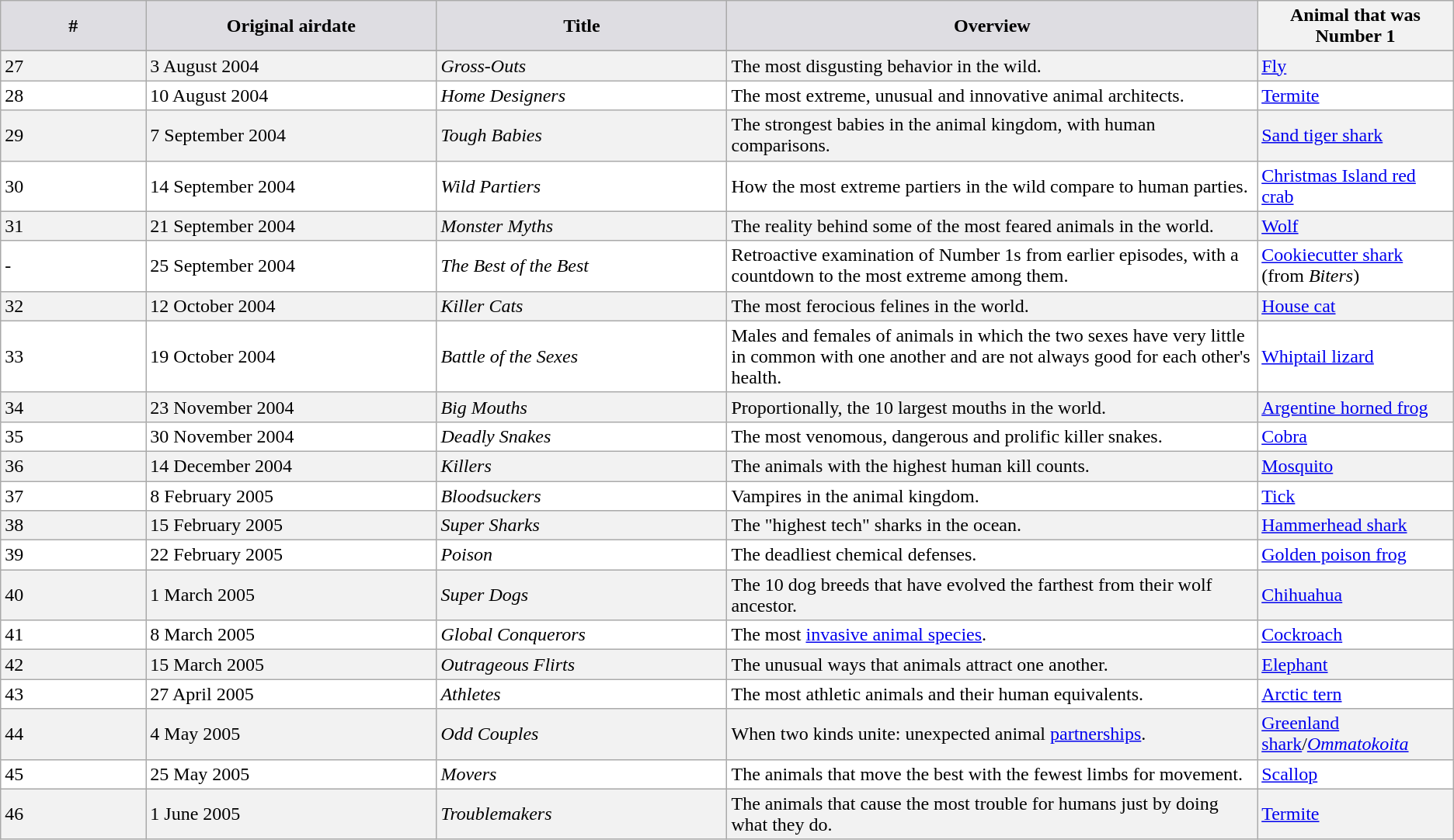<table class="wikitable">
<tr>
<th style="background-color: #DEDDE2" width=10%>#</th>
<th style="background-color: #DEDDE2" width=20%>Original airdate</th>
<th style="background-color: #DEDDE2" width=20%>Title</th>
<th style="background-color: #DEDDE2">Overview</th>
<th style+"background-color: #DEDDE2">Animal that was Number 1</th>
</tr>
<tr style="background-color: #F2F2F2;" |>
</tr>
<tr style="background-color: #F2F2F2;" |>
<td>27</td>
<td>3 August 2004</td>
<td><em>Gross-Outs</em></td>
<td> The most disgusting behavior in the wild.</td>
<td><a href='#'>Fly</a></td>
</tr>
<tr style="background-color: #FFFFFF;" |>
<td>28</td>
<td>10 August 2004</td>
<td><em>Home Designers</em></td>
<td> The most extreme, unusual and innovative animal architects.</td>
<td><a href='#'>Termite</a></td>
</tr>
<tr style="background-color: #F2F2F2;" |>
<td>29</td>
<td>7 September 2004</td>
<td><em>Tough Babies</em></td>
<td> The strongest babies in the animal kingdom, with human comparisons.</td>
<td><a href='#'>Sand tiger shark</a></td>
</tr>
<tr style="background-color: #FFFFFF;" |>
<td>30</td>
<td>14 September 2004</td>
<td><em>Wild Partiers</em></td>
<td> How the most extreme partiers in the wild compare to human parties.</td>
<td><a href='#'>Christmas Island red crab</a></td>
</tr>
<tr style="background-color: #F2F2F2;" |>
<td>31</td>
<td>21 September 2004</td>
<td><em>Monster Myths</em></td>
<td> The reality behind some of the most feared animals in the world.</td>
<td><a href='#'>Wolf</a></td>
</tr>
<tr style="background-color: #FFFFFF;" |>
<td>-</td>
<td>25 September 2004</td>
<td><em>The Best of the Best</em></td>
<td> Retroactive examination of Number 1s from earlier episodes, with a countdown to the most extreme among them.</td>
<td><a href='#'>Cookiecutter shark</a> (from <em>Biters</em>)</td>
</tr>
<tr style="background-color: #F2F2F2;" |>
<td>32</td>
<td>12 October 2004</td>
<td><em>Killer Cats</em></td>
<td> The most ferocious felines in the world.</td>
<td><a href='#'>House cat</a></td>
</tr>
<tr style="background-color: #FFFFFF;" |>
<td>33</td>
<td>19 October 2004</td>
<td><em>Battle of the Sexes</em></td>
<td> Males and females of animals in which the two sexes have very little in common with one another and are not always good for each other's health.</td>
<td><a href='#'>Whiptail lizard</a></td>
</tr>
<tr style="background-color: #F2F2F2;" |>
<td>34</td>
<td>23 November 2004</td>
<td><em>Big Mouths</em></td>
<td> Proportionally, the 10 largest mouths in the world.</td>
<td><a href='#'>Argentine horned frog</a></td>
</tr>
<tr style="background-color: #FFFFFF;" |>
<td>35</td>
<td>30 November 2004</td>
<td><em>Deadly Snakes</em></td>
<td> The most venomous, dangerous and prolific killer snakes.</td>
<td><a href='#'>Cobra</a></td>
</tr>
<tr style="background-color: #F2F2F2;" |>
<td>36</td>
<td>14 December 2004</td>
<td><em>Killers</em></td>
<td> The animals with the highest human kill counts.</td>
<td><a href='#'>Mosquito</a></td>
</tr>
<tr style="background-color: #FFFFFF;" |>
<td>37</td>
<td>8 February 2005</td>
<td><em>Bloodsuckers</em></td>
<td> Vampires in the animal kingdom.</td>
<td><a href='#'>Tick</a></td>
</tr>
<tr style="background-color: #F2F2F2;" |>
<td>38</td>
<td>15 February 2005</td>
<td><em>Super Sharks</em></td>
<td> The "highest tech" sharks in the ocean.</td>
<td><a href='#'>Hammerhead shark</a></td>
</tr>
<tr style="background-color: #FFFFFF;" |>
<td>39</td>
<td>22 February 2005</td>
<td><em>Poison</em></td>
<td> The deadliest chemical defenses.</td>
<td><a href='#'>Golden poison frog</a></td>
</tr>
<tr style="background-color: #F2F2F2;" |>
<td>40</td>
<td>1 March 2005</td>
<td><em>Super Dogs</em></td>
<td> The 10 dog breeds that have evolved the farthest from their wolf ancestor.</td>
<td><a href='#'>Chihuahua</a></td>
</tr>
<tr style="background-color: #FFFFFF;" |>
<td>41</td>
<td>8 March 2005</td>
<td><em>Global Conquerors</em></td>
<td> The most <a href='#'>invasive animal species</a>.</td>
<td><a href='#'>Cockroach</a></td>
</tr>
<tr style="background-color: #F2F2F2;" |>
<td>42</td>
<td>15 March 2005</td>
<td><em>Outrageous Flirts</em></td>
<td> The unusual ways that animals attract one another.</td>
<td><a href='#'>Elephant</a></td>
</tr>
<tr style="background-color: #FFFFFF;" |>
<td>43</td>
<td>27 April 2005</td>
<td><em>Athletes</em></td>
<td> The most athletic animals and their human equivalents.</td>
<td><a href='#'>Arctic tern</a></td>
</tr>
<tr style="background-color: #F2F2F2;" |>
<td>44</td>
<td>4 May 2005</td>
<td><em>Odd Couples</em></td>
<td> When two kinds unite: unexpected animal <a href='#'>partnerships</a>.</td>
<td><a href='#'>Greenland shark</a>/<em><a href='#'>Ommatokoita</a></em></td>
</tr>
<tr style="background-color: #FFFFFF;" |>
<td>45</td>
<td>25 May 2005</td>
<td><em>Movers</em></td>
<td> The animals that move the best with the fewest limbs for movement.</td>
<td><a href='#'>Scallop</a></td>
</tr>
<tr style="background-color: #F2F2F2;" |>
<td>46</td>
<td>1 June 2005</td>
<td><em>Troublemakers</em></td>
<td> The animals that cause the most trouble for humans just by doing what they do.</td>
<td><a href='#'>Termite</a></td>
</tr>
</table>
